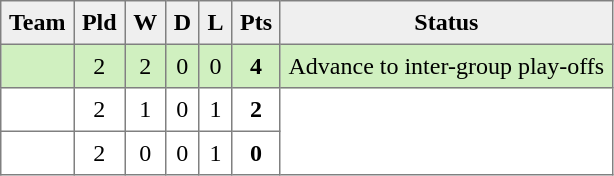<table style=border-collapse:collapse border=1 cellspacing=0 cellpadding=5>
<tr align=center bgcolor=#efefef>
<th>Team</th>
<th>Pld</th>
<th>W</th>
<th>D</th>
<th>L</th>
<th>Pts</th>
<th>Status</th>
</tr>
<tr align=center style="background:#D0F0C0;">
<td style="text-align:left;"> </td>
<td>2</td>
<td>2</td>
<td>0</td>
<td>0</td>
<td><strong>4</strong></td>
<td rowspan=1>Advance to inter-group play-offs</td>
</tr>
<tr align=center style="background:#FFFFFF;">
<td style="text-align:left;"> </td>
<td>2</td>
<td>1</td>
<td>0</td>
<td>1</td>
<td><strong>2</strong></td>
</tr>
<tr align=center style="background:#FFFFFF;">
<td style="text-align:left;"> </td>
<td>2</td>
<td>0</td>
<td>0</td>
<td>1</td>
<td><strong>0</strong></td>
</tr>
</table>
